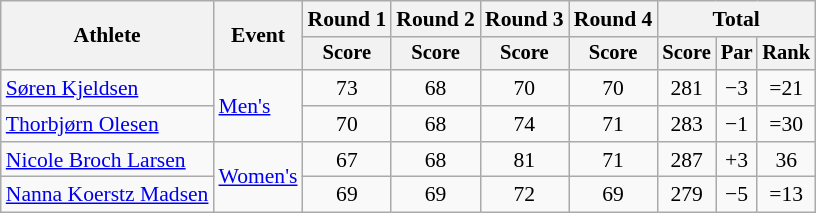<table class=wikitable style="font-size:90%;">
<tr>
<th rowspan=2>Athlete</th>
<th rowspan=2>Event</th>
<th>Round 1</th>
<th>Round 2</th>
<th>Round 3</th>
<th>Round 4</th>
<th colspan=3>Total</th>
</tr>
<tr style="font-size:95%">
<th>Score</th>
<th>Score</th>
<th>Score</th>
<th>Score</th>
<th>Score</th>
<th>Par</th>
<th>Rank</th>
</tr>
<tr align=center>
<td align=left><a href='#'>Søren Kjeldsen</a></td>
<td align=left rowspan=2><a href='#'>Men's</a></td>
<td>73</td>
<td>68</td>
<td>70</td>
<td>70</td>
<td>281</td>
<td>−3</td>
<td>=21</td>
</tr>
<tr align=center>
<td align=left><a href='#'>Thorbjørn Olesen</a></td>
<td>70</td>
<td>68</td>
<td>74</td>
<td>71</td>
<td>283</td>
<td>−1</td>
<td>=30</td>
</tr>
<tr align=center>
<td align=left><a href='#'>Nicole Broch Larsen</a></td>
<td align=left rowspan=2><a href='#'>Women's</a></td>
<td>67</td>
<td>68</td>
<td>81</td>
<td>71</td>
<td>287</td>
<td>+3</td>
<td>36</td>
</tr>
<tr align=center>
<td align=left><a href='#'>Nanna Koerstz Madsen</a></td>
<td>69</td>
<td>69</td>
<td>72</td>
<td>69</td>
<td>279</td>
<td>−5</td>
<td>=13</td>
</tr>
</table>
